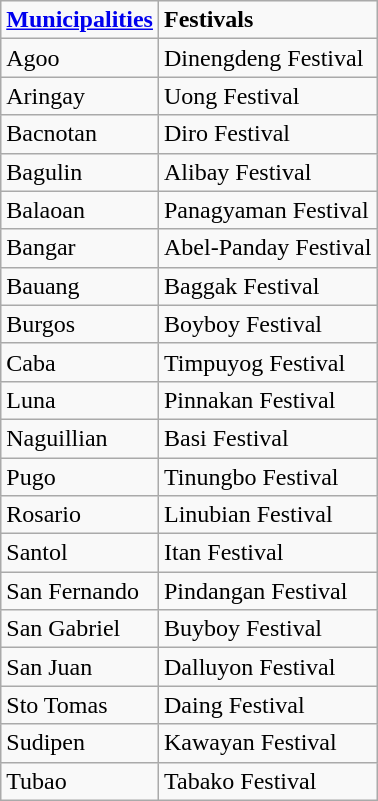<table class="wikitable">
<tr>
<td><strong><a href='#'>Municipalities</a></strong></td>
<td><strong>Festivals</strong></td>
</tr>
<tr>
<td>Agoo</td>
<td>Dinengdeng Festival</td>
</tr>
<tr>
<td>Aringay</td>
<td>Uong Festival</td>
</tr>
<tr>
<td>Bacnotan</td>
<td>Diro Festival</td>
</tr>
<tr>
<td>Bagulin</td>
<td>Alibay Festival</td>
</tr>
<tr>
<td>Balaoan</td>
<td>Panagyaman Festival</td>
</tr>
<tr>
<td>Bangar</td>
<td>Abel-Panday Festival</td>
</tr>
<tr>
<td>Bauang</td>
<td>Baggak Festival</td>
</tr>
<tr>
<td>Burgos</td>
<td>Boyboy Festival</td>
</tr>
<tr>
<td>Caba</td>
<td>Timpuyog Festival</td>
</tr>
<tr>
<td>Luna</td>
<td>Pinnakan Festival</td>
</tr>
<tr>
<td>Naguillian</td>
<td>Basi Festival</td>
</tr>
<tr>
<td>Pugo</td>
<td>Tinungbo Festival</td>
</tr>
<tr>
<td>Rosario</td>
<td>Linubian Festival</td>
</tr>
<tr>
<td>Santol</td>
<td>Itan Festival</td>
</tr>
<tr>
<td>San Fernando</td>
<td>Pindangan Festival</td>
</tr>
<tr>
<td>San Gabriel</td>
<td>Buyboy Festival</td>
</tr>
<tr>
<td>San Juan</td>
<td>Dalluyon Festival</td>
</tr>
<tr>
<td>Sto Tomas</td>
<td>Daing Festival</td>
</tr>
<tr>
<td>Sudipen</td>
<td>Kawayan Festival</td>
</tr>
<tr>
<td>Tubao</td>
<td>Tabako Festival</td>
</tr>
</table>
